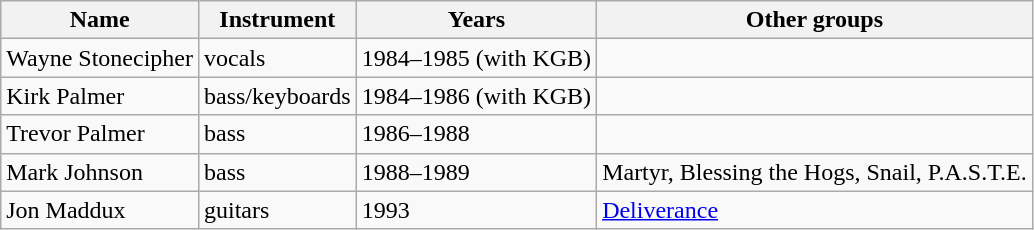<table class="wikitable">
<tr>
<th>Name</th>
<th>Instrument</th>
<th>Years</th>
<th>Other groups</th>
</tr>
<tr>
<td>Wayne Stonecipher</td>
<td>vocals</td>
<td>1984–1985 (with KGB)</td>
<td></td>
</tr>
<tr>
<td>Kirk Palmer</td>
<td>bass/keyboards</td>
<td>1984–1986 (with KGB)</td>
<td></td>
</tr>
<tr>
<td>Trevor Palmer</td>
<td>bass</td>
<td>1986–1988</td>
<td></td>
</tr>
<tr>
<td>Mark Johnson</td>
<td>bass</td>
<td>1988–1989</td>
<td>Martyr, Blessing the Hogs, Snail, P.A.S.T.E.</td>
</tr>
<tr>
<td>Jon Maddux</td>
<td>guitars</td>
<td>1993</td>
<td><a href='#'>Deliverance</a></td>
</tr>
</table>
